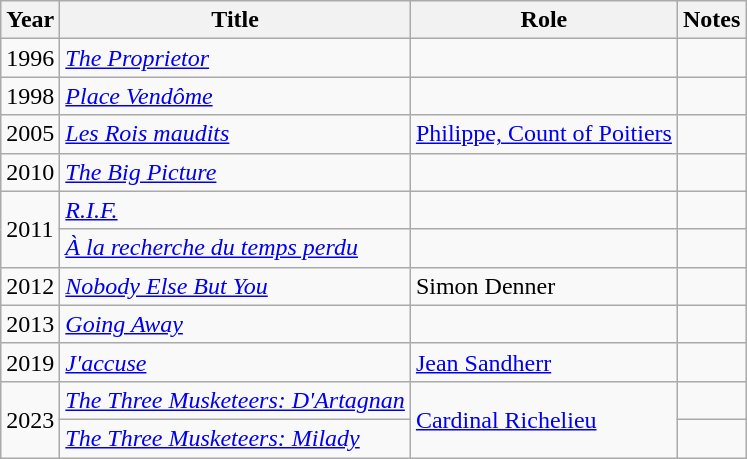<table class="wikitable sortable">
<tr>
<th>Year</th>
<th>Title</th>
<th>Role</th>
<th class="unsortable">Notes</th>
</tr>
<tr>
<td>1996</td>
<td><em><a href='#'>The Proprietor</a></em></td>
<td></td>
<td></td>
</tr>
<tr>
<td>1998</td>
<td><em><a href='#'>Place Vendôme</a></em></td>
<td></td>
<td></td>
</tr>
<tr>
<td>2005</td>
<td><em><a href='#'>Les Rois maudits</a></em></td>
<td><a href='#'>Philippe, Count of Poitiers</a></td>
<td></td>
</tr>
<tr>
<td>2010</td>
<td><em><a href='#'>The Big Picture</a></em></td>
<td></td>
<td></td>
</tr>
<tr>
<td rowspan=2>2011</td>
<td><em><a href='#'>R.I.F.</a></em></td>
<td></td>
<td></td>
</tr>
<tr>
<td><em><a href='#'>À la recherche du temps perdu</a></em></td>
<td></td>
<td></td>
</tr>
<tr>
<td>2012</td>
<td><em><a href='#'>Nobody Else But You</a></em></td>
<td>Simon Denner</td>
<td></td>
</tr>
<tr>
<td>2013</td>
<td><em><a href='#'>Going Away</a></em></td>
<td></td>
</tr>
<tr>
<td>2019</td>
<td><em><a href='#'>J'accuse</a></em></td>
<td><a href='#'>Jean Sandherr</a></td>
<td></td>
</tr>
<tr>
<td rowspan="2">2023</td>
<td><em><a href='#'>The Three Musketeers: D'Artagnan</a></em></td>
<td rowspan="2"><a href='#'>Cardinal Richelieu</a></td>
<td></td>
</tr>
<tr>
<td><em><a href='#'>The Three Musketeers: Milady</a></em></td>
<td></td>
</tr>
</table>
